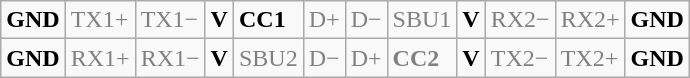<table class="wikitable">
<tr>
<td><strong>GND</strong></td>
<td style="color:gray">TX1+</td>
<td style="color:gray">TX1−</td>
<td><strong>V</strong></td>
<td><strong>CC1</strong></td>
<td style="color:gray">D+</td>
<td style="color:gray">D−</td>
<td style="color:gray">SBU1</td>
<td><strong>V</strong></td>
<td style="color:gray">RX2−</td>
<td style="color:gray">RX2+</td>
<td><strong>GND</strong></td>
</tr>
<tr -->
<td><strong>GND</strong></td>
<td style="color:gray">RX1+</td>
<td style="color:gray">RX1−</td>
<td><strong>V</strong></td>
<td style="color:gray">SBU2</td>
<td style="color:gray">D−</td>
<td style="color:gray">D+</td>
<td style="color:gray"><strong>CC2</strong></td>
<td><strong>V</strong></td>
<td style="color:gray">TX2−</td>
<td style="color:gray">TX2+</td>
<td><strong>GND</strong></td>
</tr>
</table>
